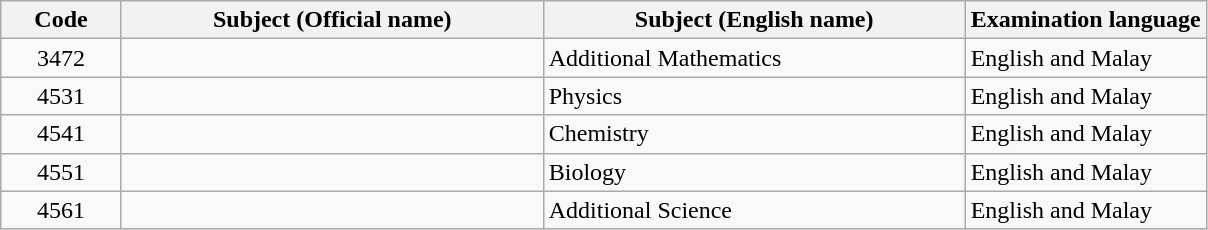<table class="wikitable">
<tr>
<th width="10%">Code</th>
<th width="35%">Subject (Official name)</th>
<th width="35%">Subject (English name)</th>
<th width="20%">Examination language</th>
</tr>
<tr>
<td style="text-align:center;">3472</td>
<td></td>
<td>Additional Mathematics</td>
<td>English and Malay</td>
</tr>
<tr>
<td style="text-align:center;">4531</td>
<td></td>
<td>Physics</td>
<td>English and Malay</td>
</tr>
<tr>
<td style="text-align:center;">4541</td>
<td></td>
<td>Chemistry</td>
<td>English and Malay</td>
</tr>
<tr>
<td style="text-align:center;">4551</td>
<td></td>
<td>Biology</td>
<td>English and Malay</td>
</tr>
<tr>
<td style="text-align:center;">4561</td>
<td></td>
<td>Additional Science</td>
<td>English and Malay</td>
</tr>
</table>
